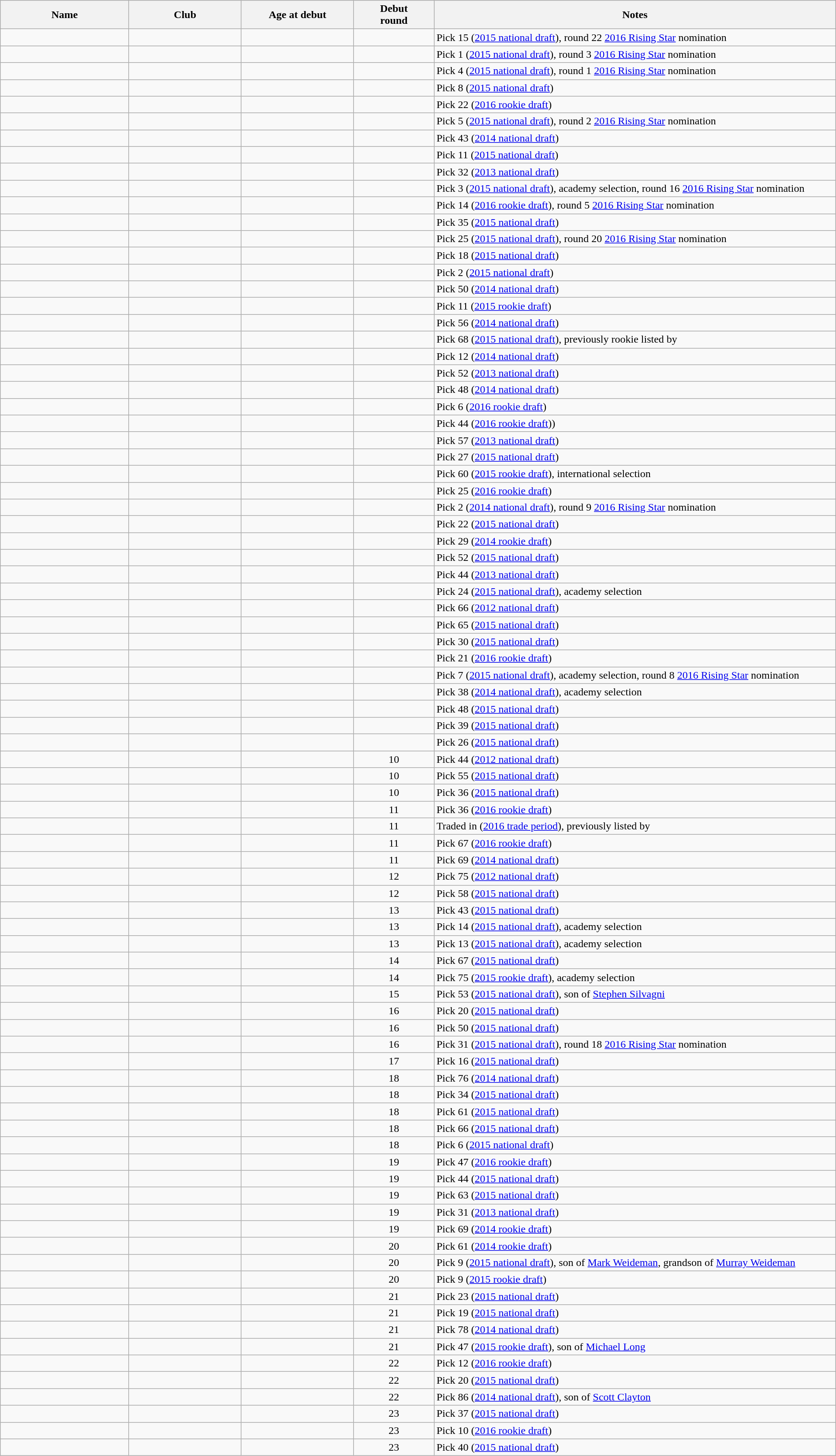<table class="wikitable sortable" style="width:100%; text-align: center;">
<tr style="background:#efefef;">
<th style="width:8%;">Name</th>
<th width=7%>Club</th>
<th style="width:7%;">Age at debut</th>
<th width=5%>Debut<br>round  </th>
<th style="width:25%;">Notes</th>
</tr>
<tr>
<td align="left"></td>
<td></td>
<td></td>
<td></td>
<td align="left">Pick 15 (<a href='#'>2015 national draft</a>), round 22 <a href='#'>2016 Rising Star</a> nomination</td>
</tr>
<tr>
<td align="left"></td>
<td></td>
<td></td>
<td></td>
<td align="left">Pick 1 (<a href='#'>2015 national draft</a>), round 3 <a href='#'>2016 Rising Star</a> nomination</td>
</tr>
<tr>
<td align="left"></td>
<td></td>
<td></td>
<td></td>
<td align="left">Pick 4 (<a href='#'>2015 national draft</a>), round 1 <a href='#'>2016 Rising Star</a> nomination</td>
</tr>
<tr>
<td align="left"></td>
<td></td>
<td></td>
<td></td>
<td align="left">Pick 8 (<a href='#'>2015 national draft</a>)</td>
</tr>
<tr>
<td align="left"></td>
<td></td>
<td></td>
<td></td>
<td align="left">Pick 22 (<a href='#'>2016 rookie draft</a>)</td>
</tr>
<tr>
<td align="left"></td>
<td></td>
<td></td>
<td></td>
<td align="left">Pick 5 (<a href='#'>2015 national draft</a>), round 2 <a href='#'>2016 Rising Star</a> nomination</td>
</tr>
<tr>
<td align="left"></td>
<td></td>
<td></td>
<td></td>
<td align="left">Pick 43 (<a href='#'>2014 national draft</a>)</td>
</tr>
<tr>
<td align="left"></td>
<td></td>
<td></td>
<td></td>
<td align="left">Pick 11 (<a href='#'>2015 national draft</a>)</td>
</tr>
<tr>
<td align="left"></td>
<td></td>
<td></td>
<td></td>
<td align="left">Pick 32 (<a href='#'>2013 national draft</a>)</td>
</tr>
<tr>
<td align="left"></td>
<td></td>
<td></td>
<td></td>
<td align="left">Pick 3 (<a href='#'>2015 national draft</a>), academy selection, round 16 <a href='#'>2016 Rising Star</a> nomination</td>
</tr>
<tr>
<td align="left"></td>
<td></td>
<td></td>
<td></td>
<td align="left">Pick 14 (<a href='#'>2016 rookie draft</a>), round 5 <a href='#'>2016 Rising Star</a> nomination</td>
</tr>
<tr>
<td align="left"></td>
<td></td>
<td></td>
<td></td>
<td align="left">Pick 35 (<a href='#'>2015 national draft</a>)</td>
</tr>
<tr>
<td align="left"></td>
<td></td>
<td></td>
<td></td>
<td align="left">Pick 25 (<a href='#'>2015 national draft</a>), round 20 <a href='#'>2016 Rising Star</a> nomination</td>
</tr>
<tr>
<td align="left"></td>
<td></td>
<td></td>
<td></td>
<td align="left">Pick 18 (<a href='#'>2015 national draft</a>)</td>
</tr>
<tr>
<td align="left"></td>
<td></td>
<td></td>
<td></td>
<td align="left">Pick 2 (<a href='#'>2015 national draft</a>)</td>
</tr>
<tr>
<td align="left"></td>
<td></td>
<td></td>
<td></td>
<td align="left">Pick 50 (<a href='#'>2014 national draft</a>)</td>
</tr>
<tr>
<td align="left"></td>
<td></td>
<td></td>
<td></td>
<td align="left">Pick 11 (<a href='#'>2015 rookie draft</a>)</td>
</tr>
<tr>
<td align="left"></td>
<td></td>
<td></td>
<td></td>
<td align="left">Pick 56 (<a href='#'>2014 national draft</a>)</td>
</tr>
<tr>
<td align="left"></td>
<td></td>
<td></td>
<td></td>
<td align="left">Pick 68 (<a href='#'>2015 national draft</a>), previously rookie listed by </td>
</tr>
<tr>
<td align="left"></td>
<td></td>
<td></td>
<td></td>
<td align="left">Pick 12 (<a href='#'>2014 national draft</a>)</td>
</tr>
<tr>
<td align="left"></td>
<td></td>
<td></td>
<td></td>
<td align="left">Pick 52 (<a href='#'>2013 national draft</a>)</td>
</tr>
<tr>
<td align="left"></td>
<td></td>
<td></td>
<td></td>
<td align="left">Pick 48 (<a href='#'>2014 national draft</a>)</td>
</tr>
<tr>
<td align="left"></td>
<td></td>
<td></td>
<td></td>
<td align="left">Pick 6 (<a href='#'>2016 rookie draft</a>)</td>
</tr>
<tr>
<td align="left"></td>
<td></td>
<td></td>
<td></td>
<td align="left">Pick 44 (<a href='#'>2016 rookie draft</a>))</td>
</tr>
<tr>
<td align="left"></td>
<td></td>
<td></td>
<td></td>
<td align="left">Pick 57 (<a href='#'>2013 national draft</a>)</td>
</tr>
<tr>
<td align="left"></td>
<td></td>
<td></td>
<td></td>
<td align="left">Pick 27 (<a href='#'>2015 national draft</a>)</td>
</tr>
<tr>
<td align="left"></td>
<td></td>
<td></td>
<td></td>
<td align="left">Pick 60 (<a href='#'>2015 rookie draft</a>), international selection</td>
</tr>
<tr>
<td align="left"></td>
<td></td>
<td></td>
<td></td>
<td align="left">Pick 25 (<a href='#'>2016 rookie draft</a>)</td>
</tr>
<tr>
<td align="left"></td>
<td></td>
<td></td>
<td></td>
<td align="left">Pick 2 (<a href='#'>2014 national draft</a>), round 9 <a href='#'>2016 Rising Star</a> nomination</td>
</tr>
<tr>
<td align="left"></td>
<td></td>
<td></td>
<td></td>
<td align="left">Pick 22 (<a href='#'>2015 national draft</a>)</td>
</tr>
<tr>
<td align="left"></td>
<td></td>
<td></td>
<td></td>
<td align="left">Pick 29 (<a href='#'>2014 rookie draft</a>)</td>
</tr>
<tr>
<td align="left"></td>
<td></td>
<td></td>
<td></td>
<td align="left">Pick 52 (<a href='#'>2015 national draft</a>)</td>
</tr>
<tr>
<td align="left"></td>
<td></td>
<td></td>
<td></td>
<td align="left">Pick 44 (<a href='#'>2013 national draft</a>)</td>
</tr>
<tr>
<td align="left"></td>
<td></td>
<td></td>
<td></td>
<td align="left">Pick 24 (<a href='#'>2015 national draft</a>), academy selection</td>
</tr>
<tr>
<td align="left"></td>
<td></td>
<td></td>
<td></td>
<td align="left">Pick 66 (<a href='#'>2012 national draft</a>)</td>
</tr>
<tr>
<td align="left"></td>
<td></td>
<td></td>
<td></td>
<td align="left">Pick 65 (<a href='#'>2015 national draft</a>)</td>
</tr>
<tr>
<td align="left"></td>
<td></td>
<td></td>
<td></td>
<td align="left">Pick 30 (<a href='#'>2015 national draft</a>)</td>
</tr>
<tr>
<td align="left"></td>
<td></td>
<td></td>
<td></td>
<td align="left">Pick 21 (<a href='#'>2016 rookie draft</a>)</td>
</tr>
<tr>
<td align="left"></td>
<td></td>
<td></td>
<td></td>
<td align="left">Pick 7 (<a href='#'>2015 national draft</a>), academy selection, round 8 <a href='#'>2016 Rising Star</a> nomination</td>
</tr>
<tr>
<td align="left"></td>
<td></td>
<td></td>
<td></td>
<td align="left">Pick 38 (<a href='#'>2014 national draft</a>), academy selection</td>
</tr>
<tr>
<td align="left"></td>
<td></td>
<td></td>
<td></td>
<td align="left">Pick 48 (<a href='#'>2015 national draft</a>)</td>
</tr>
<tr>
<td align="left"></td>
<td></td>
<td></td>
<td></td>
<td align="left">Pick 39 (<a href='#'>2015 national draft</a>)</td>
</tr>
<tr>
<td align="left"></td>
<td></td>
<td></td>
<td></td>
<td align="left">Pick 26 (<a href='#'>2015 national draft</a>)</td>
</tr>
<tr>
<td align="left"></td>
<td></td>
<td></td>
<td>10</td>
<td align="left">Pick 44 (<a href='#'>2012 national draft</a>)</td>
</tr>
<tr>
<td align="left"></td>
<td></td>
<td></td>
<td>10</td>
<td align="left">Pick 55 (<a href='#'>2015 national draft</a>)</td>
</tr>
<tr>
<td align="left"></td>
<td></td>
<td></td>
<td>10</td>
<td align="left">Pick 36 (<a href='#'>2015 national draft</a>)</td>
</tr>
<tr>
<td align="left"></td>
<td></td>
<td></td>
<td>11</td>
<td align="left">Pick 36 (<a href='#'>2016 rookie draft</a>)</td>
</tr>
<tr>
<td align="left"></td>
<td></td>
<td></td>
<td>11</td>
<td align="left">Traded in (<a href='#'>2016 trade period</a>), previously listed by </td>
</tr>
<tr>
<td align="left"></td>
<td></td>
<td></td>
<td>11</td>
<td align="left">Pick 67 (<a href='#'>2016 rookie draft</a>)</td>
</tr>
<tr>
<td align="left"></td>
<td></td>
<td></td>
<td>11</td>
<td align="left">Pick 69 (<a href='#'>2014 national draft</a>)</td>
</tr>
<tr>
<td align="left"></td>
<td></td>
<td></td>
<td>12</td>
<td align="left">Pick 75 (<a href='#'>2012 national draft</a>)</td>
</tr>
<tr>
<td align="left"></td>
<td></td>
<td></td>
<td>12</td>
<td align="left">Pick 58 (<a href='#'>2015 national draft</a>)</td>
</tr>
<tr>
<td align="left"></td>
<td></td>
<td></td>
<td>13</td>
<td align="left">Pick 43 (<a href='#'>2015 national draft</a>)</td>
</tr>
<tr>
<td align="left"></td>
<td></td>
<td></td>
<td>13</td>
<td align="left">Pick 14 (<a href='#'>2015 national draft</a>), academy selection</td>
</tr>
<tr>
<td align="left"></td>
<td></td>
<td></td>
<td>13</td>
<td align="left">Pick 13 (<a href='#'>2015 national draft</a>), academy selection</td>
</tr>
<tr>
<td align="left"></td>
<td></td>
<td></td>
<td>14</td>
<td align="left">Pick 67 (<a href='#'>2015 national draft</a>)</td>
</tr>
<tr>
<td align="left"></td>
<td></td>
<td></td>
<td>14</td>
<td align="left">Pick 75 (<a href='#'>2015 rookie draft</a>), academy selection</td>
</tr>
<tr>
<td align="left"></td>
<td></td>
<td></td>
<td>15</td>
<td align="left">Pick 53 (<a href='#'>2015 national draft</a>), son of <a href='#'>Stephen Silvagni</a></td>
</tr>
<tr>
<td align="left"></td>
<td></td>
<td></td>
<td>16</td>
<td align="left">Pick 20 (<a href='#'>2015 national draft</a>)</td>
</tr>
<tr>
<td align="left"></td>
<td></td>
<td></td>
<td>16</td>
<td align="left">Pick 50 (<a href='#'>2015 national draft</a>)</td>
</tr>
<tr>
<td align="left"></td>
<td></td>
<td></td>
<td>16</td>
<td align="left">Pick 31 (<a href='#'>2015 national draft</a>), round 18 <a href='#'>2016 Rising Star</a> nomination</td>
</tr>
<tr>
<td align="left"></td>
<td></td>
<td></td>
<td>17</td>
<td align="left">Pick 16 (<a href='#'>2015 national draft</a>)</td>
</tr>
<tr>
<td align="left"></td>
<td></td>
<td></td>
<td>18</td>
<td align="left">Pick 76 (<a href='#'>2014 national draft</a>)</td>
</tr>
<tr>
<td align="left"></td>
<td></td>
<td></td>
<td>18</td>
<td align="left">Pick 34 (<a href='#'>2015 national draft</a>)</td>
</tr>
<tr>
<td align="left"></td>
<td></td>
<td></td>
<td>18</td>
<td align="left">Pick 61 (<a href='#'>2015 national draft</a>)</td>
</tr>
<tr>
<td align="left"></td>
<td></td>
<td></td>
<td>18</td>
<td align="left">Pick 66 (<a href='#'>2015 national draft</a>)</td>
</tr>
<tr>
<td align="left"></td>
<td></td>
<td></td>
<td>18</td>
<td align="left">Pick 6 (<a href='#'>2015 national draft</a>)</td>
</tr>
<tr>
<td align="left"></td>
<td></td>
<td></td>
<td>19</td>
<td align="left">Pick 47 (<a href='#'>2016 rookie draft</a>)</td>
</tr>
<tr>
<td align="left"></td>
<td></td>
<td></td>
<td>19</td>
<td align="left">Pick 44 (<a href='#'>2015 national draft</a>)</td>
</tr>
<tr>
<td align="left"></td>
<td></td>
<td></td>
<td>19</td>
<td align="left">Pick 63 (<a href='#'>2015 national draft</a>)</td>
</tr>
<tr>
<td align="left"></td>
<td></td>
<td></td>
<td>19</td>
<td align="left">Pick 31 (<a href='#'>2013 national draft</a>)</td>
</tr>
<tr>
<td align="left"></td>
<td></td>
<td></td>
<td>19</td>
<td align="left">Pick 69 (<a href='#'>2014 rookie draft</a>)</td>
</tr>
<tr>
<td align="left"></td>
<td></td>
<td></td>
<td>20</td>
<td align="left">Pick 61 (<a href='#'>2014 rookie draft</a>)</td>
</tr>
<tr>
<td align="left"></td>
<td></td>
<td></td>
<td>20</td>
<td align="left">Pick 9 (<a href='#'>2015 national draft</a>), son of <a href='#'>Mark Weideman</a>, grandson of <a href='#'>Murray Weideman</a></td>
</tr>
<tr>
<td align="left"></td>
<td></td>
<td></td>
<td>20</td>
<td align="left">Pick 9 (<a href='#'>2015 rookie draft</a>)</td>
</tr>
<tr>
<td align="left"></td>
<td></td>
<td></td>
<td>21</td>
<td align="left">Pick 23 (<a href='#'>2015 national draft</a>)</td>
</tr>
<tr>
<td align="left"></td>
<td></td>
<td></td>
<td>21</td>
<td align="left">Pick 19 (<a href='#'>2015 national draft</a>)</td>
</tr>
<tr>
<td align="left"></td>
<td></td>
<td></td>
<td>21</td>
<td align="left">Pick 78 (<a href='#'>2014 national draft</a>)</td>
</tr>
<tr>
<td align="left"></td>
<td></td>
<td></td>
<td>21</td>
<td align="left">Pick 47 (<a href='#'>2015 rookie draft</a>), son of <a href='#'>Michael Long</a></td>
</tr>
<tr>
<td align="left"></td>
<td></td>
<td></td>
<td>22</td>
<td align="left">Pick 12 (<a href='#'>2016 rookie draft</a>)</td>
</tr>
<tr>
<td align="left"></td>
<td></td>
<td></td>
<td>22</td>
<td align="left">Pick 20 (<a href='#'>2015 national draft</a>)</td>
</tr>
<tr>
<td align="left"></td>
<td></td>
<td></td>
<td>22</td>
<td align="left">Pick 86 (<a href='#'>2014 national draft</a>), son of <a href='#'>Scott Clayton</a></td>
</tr>
<tr>
<td align="left"></td>
<td></td>
<td></td>
<td>23</td>
<td align="left">Pick 37 (<a href='#'>2015 national draft</a>)</td>
</tr>
<tr>
<td align="left"></td>
<td></td>
<td></td>
<td>23</td>
<td align="left">Pick 10 (<a href='#'>2016 rookie draft</a>)</td>
</tr>
<tr>
<td align="left"></td>
<td></td>
<td></td>
<td>23</td>
<td align="left">Pick 40 (<a href='#'>2015 national draft</a>)</td>
</tr>
</table>
